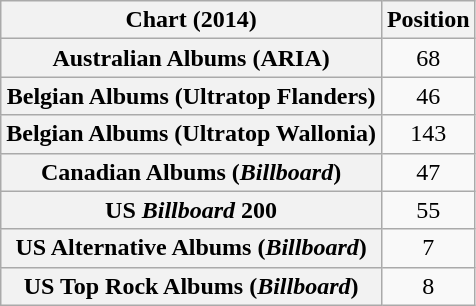<table class="wikitable sortable plainrowheaders" style="text-align:center">
<tr>
<th scope="col">Chart (2014)</th>
<th scope="col">Position</th>
</tr>
<tr>
<th scope="row">Australian Albums (ARIA)</th>
<td>68</td>
</tr>
<tr>
<th scope="row">Belgian Albums (Ultratop Flanders)</th>
<td>46</td>
</tr>
<tr>
<th scope="row">Belgian Albums (Ultratop Wallonia)</th>
<td>143</td>
</tr>
<tr>
<th scope="row">Canadian Albums (<em>Billboard</em>)</th>
<td>47</td>
</tr>
<tr>
<th scope="row">US <em>Billboard</em> 200</th>
<td>55</td>
</tr>
<tr>
<th scope="row">US Alternative Albums (<em>Billboard</em>)</th>
<td>7</td>
</tr>
<tr>
<th scope="row">US Top Rock Albums (<em>Billboard</em>)</th>
<td>8</td>
</tr>
</table>
